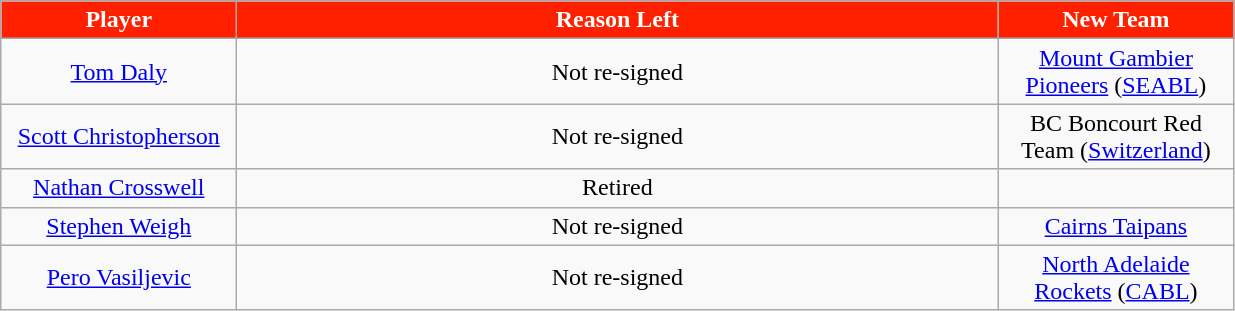<table class="wikitable sortable sortable">
<tr>
<th style="background:#ff2000; color:#ffffff" width=150>Player</th>
<th style="background:#ff2000; color:#ffffff" width=500>Reason Left</th>
<th style="background:#ff2000; color:#ffffff" width=150>New Team</th>
</tr>
<tr style="text-align: center">
<td><a href='#'>Tom Daly</a></td>
<td>Not re-signed</td>
<td><a href='#'>Mount Gambier Pioneers</a> (<a href='#'>SEABL</a>)</td>
</tr>
<tr style="text-align: center">
<td><a href='#'>Scott Christopherson</a></td>
<td>Not re-signed</td>
<td>BC Boncourt Red Team (<a href='#'>Switzerland</a>)</td>
</tr>
<tr style="text-align: center">
<td><a href='#'>Nathan Crosswell</a></td>
<td>Retired</td>
<td></td>
</tr>
<tr style="text-align: center">
<td><a href='#'>Stephen Weigh</a></td>
<td>Not re-signed</td>
<td><a href='#'>Cairns Taipans</a></td>
</tr>
<tr style="text-align: center">
<td><a href='#'>Pero Vasiljevic</a></td>
<td>Not re-signed</td>
<td><a href='#'>North Adelaide Rockets</a> (<a href='#'>CABL</a>)</td>
</tr>
</table>
